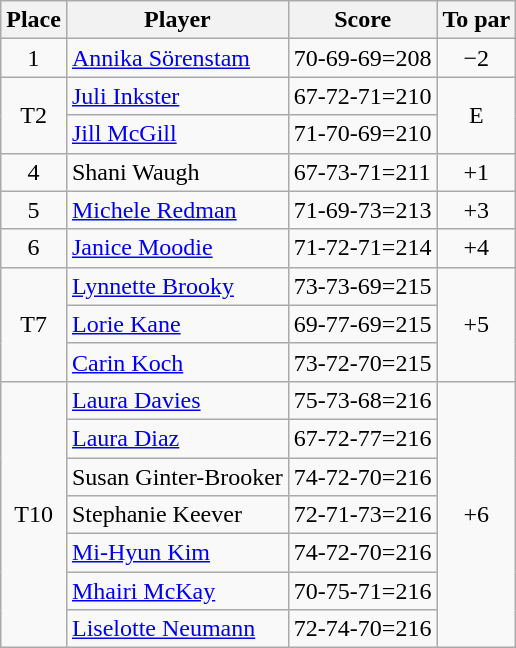<table class="wikitable">
<tr>
<th>Place</th>
<th>Player</th>
<th>Score</th>
<th>To par</th>
</tr>
<tr>
<td align=center>1</td>
<td> <a href='#'>Annika Sörenstam</a></td>
<td>70-69-69=208</td>
<td align=center>−2</td>
</tr>
<tr>
<td rowspan=2 align=center>T2</td>
<td> <a href='#'>Juli Inkster</a></td>
<td>67-72-71=210</td>
<td rowspan=2 align=center>E</td>
</tr>
<tr>
<td> <a href='#'>Jill McGill</a></td>
<td>71-70-69=210</td>
</tr>
<tr>
<td align=center>4</td>
<td> Shani Waugh</td>
<td>67-73-71=211</td>
<td align=center>+1</td>
</tr>
<tr>
<td align=center>5</td>
<td> <a href='#'>Michele Redman</a></td>
<td>71-69-73=213</td>
<td align=center>+3</td>
</tr>
<tr>
<td align=center>6</td>
<td> <a href='#'>Janice Moodie</a></td>
<td>71-72-71=214</td>
<td align=center>+4</td>
</tr>
<tr>
<td rowspan=3 align=center>T7</td>
<td> <a href='#'>Lynnette Brooky</a></td>
<td>73-73-69=215</td>
<td rowspan=3 align=center>+5</td>
</tr>
<tr>
<td> <a href='#'>Lorie Kane</a></td>
<td>69-77-69=215</td>
</tr>
<tr>
<td> <a href='#'>Carin Koch</a></td>
<td>73-72-70=215</td>
</tr>
<tr>
<td rowspan=7 align=center>T10</td>
<td> <a href='#'>Laura Davies</a></td>
<td>75-73-68=216</td>
<td rowspan=7 align=center>+6</td>
</tr>
<tr>
<td> <a href='#'>Laura Diaz</a></td>
<td>67-72-77=216</td>
</tr>
<tr>
<td> Susan Ginter-Brooker</td>
<td>74-72-70=216</td>
</tr>
<tr>
<td> Stephanie Keever</td>
<td>72-71-73=216</td>
</tr>
<tr>
<td> <a href='#'>Mi-Hyun Kim</a></td>
<td>74-72-70=216</td>
</tr>
<tr>
<td> <a href='#'>Mhairi McKay</a></td>
<td>70-75-71=216</td>
</tr>
<tr>
<td> <a href='#'>Liselotte Neumann</a></td>
<td>72-74-70=216</td>
</tr>
</table>
